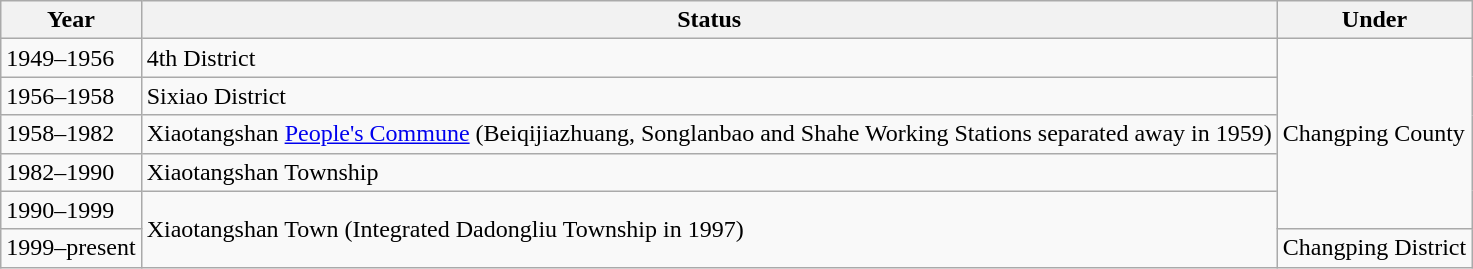<table class="wikitable">
<tr>
<th>Year</th>
<th>Status</th>
<th>Under</th>
</tr>
<tr>
<td>1949–1956</td>
<td>4th District</td>
<td rowspan="5">Changping County</td>
</tr>
<tr>
<td>1956–1958</td>
<td>Sixiao District</td>
</tr>
<tr>
<td>1958–1982</td>
<td>Xiaotangshan <a href='#'>People's Commune</a> (Beiqijiazhuang, Songlanbao and Shahe Working Stations separated away in 1959)</td>
</tr>
<tr>
<td>1982–1990</td>
<td>Xiaotangshan Township</td>
</tr>
<tr>
<td>1990–1999</td>
<td rowspan="2">Xiaotangshan Town (Integrated Dadongliu Township in 1997)</td>
</tr>
<tr>
<td>1999–present</td>
<td>Changping District</td>
</tr>
</table>
